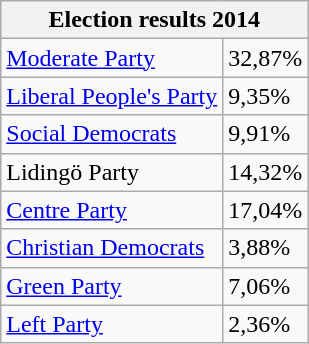<table class="wikitable">
<tr>
<th colspan="2">Election results 2014</th>
</tr>
<tr>
<td><a href='#'>Moderate Party</a></td>
<td>32,87%</td>
</tr>
<tr>
<td><a href='#'>Liberal People's Party</a></td>
<td>9,35%</td>
</tr>
<tr>
<td><a href='#'>Social Democrats</a></td>
<td>9,91%</td>
</tr>
<tr>
<td>Lidingö Party</td>
<td>14,32%</td>
</tr>
<tr>
<td><a href='#'>Centre Party</a></td>
<td>17,04%</td>
</tr>
<tr>
<td><a href='#'>Christian Democrats</a></td>
<td>3,88%</td>
</tr>
<tr>
<td><a href='#'>Green Party</a></td>
<td>7,06%</td>
</tr>
<tr>
<td><a href='#'>Left Party</a></td>
<td>2,36%</td>
</tr>
</table>
